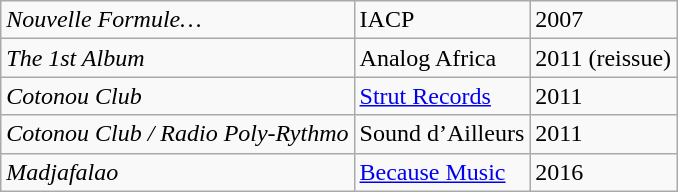<table class="wikitable">
<tr>
<td><em>Nouvelle Formule…</em></td>
<td>IACP</td>
<td>2007</td>
</tr>
<tr>
<td><em>The 1st Album</em></td>
<td>Analog Africa</td>
<td>2011 (reissue)</td>
</tr>
<tr>
<td><em>Cotonou Club</em></td>
<td><a href='#'>Strut Records</a></td>
<td>2011</td>
</tr>
<tr>
<td><em>Cotonou Club / Radio Poly-Rythmo</em></td>
<td>Sound d’Ailleurs</td>
<td>2011</td>
</tr>
<tr>
<td><em>Madjafalao</em></td>
<td><a href='#'>Because Music</a></td>
<td>2016</td>
</tr>
</table>
